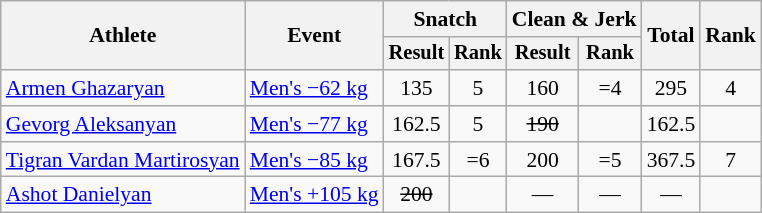<table class="wikitable" style="font-size:90%">
<tr>
<th rowspan="2">Athlete</th>
<th rowspan="2">Event</th>
<th colspan="2">Snatch</th>
<th colspan="2">Clean & Jerk</th>
<th rowspan="2">Total</th>
<th rowspan="2">Rank</th>
</tr>
<tr style="font-size:95%">
<th>Result</th>
<th>Rank</th>
<th>Result</th>
<th>Rank</th>
</tr>
<tr align=center>
<td align=left><a href='#'>Armen Ghazaryan</a></td>
<td align=left><a href='#'>Men's −62 kg</a></td>
<td>135</td>
<td>5</td>
<td>160</td>
<td>=4</td>
<td>295</td>
<td>4</td>
</tr>
<tr align=center>
<td align=left><a href='#'>Gevorg Aleksanyan</a></td>
<td align=left><a href='#'>Men's −77 kg</a></td>
<td>162.5</td>
<td>5</td>
<td><s>190</s></td>
<td></td>
<td>162.5</td>
<td></td>
</tr>
<tr align=center>
<td align=left><a href='#'>Tigran Vardan Martirosyan</a></td>
<td align=left><a href='#'>Men's −85 kg</a></td>
<td>167.5</td>
<td>=6</td>
<td>200</td>
<td>=5</td>
<td>367.5</td>
<td>7</td>
</tr>
<tr align=center>
<td align=left><a href='#'>Ashot Danielyan</a></td>
<td align=left><a href='#'>Men's +105 kg</a></td>
<td><s>200</s></td>
<td></td>
<td>—</td>
<td>—</td>
<td>—</td>
<td></td>
</tr>
</table>
